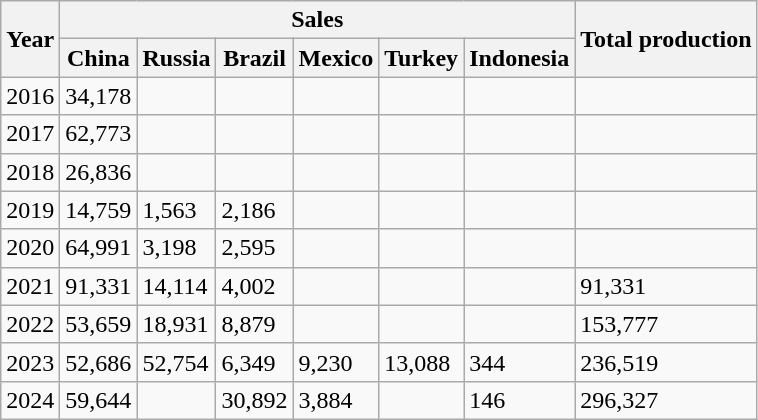<table class="wikitable">
<tr>
<th rowspan="2">Year</th>
<th colspan="6">Sales</th>
<th rowspan="2">Total production</th>
</tr>
<tr>
<th>China</th>
<th>Russia</th>
<th>Brazil</th>
<th>Mexico</th>
<th>Turkey</th>
<th>Indonesia</th>
</tr>
<tr>
<td>2016</td>
<td>34,178</td>
<td></td>
<td></td>
<td></td>
<td></td>
<td></td>
<td></td>
</tr>
<tr>
<td>2017</td>
<td>62,773</td>
<td></td>
<td></td>
<td></td>
<td></td>
<td></td>
<td></td>
</tr>
<tr>
<td>2018</td>
<td>26,836</td>
<td></td>
<td></td>
<td></td>
<td></td>
<td></td>
<td></td>
</tr>
<tr>
<td>2019</td>
<td>14,759</td>
<td>1,563</td>
<td>2,186</td>
<td></td>
<td></td>
<td></td>
<td></td>
</tr>
<tr>
<td>2020</td>
<td>64,991</td>
<td>3,198</td>
<td>2,595</td>
<td></td>
<td></td>
<td></td>
<td></td>
</tr>
<tr>
<td>2021</td>
<td>91,331</td>
<td>14,114</td>
<td>4,002</td>
<td></td>
<td></td>
<td></td>
<td>91,331</td>
</tr>
<tr>
<td>2022</td>
<td>53,659</td>
<td>18,931</td>
<td>8,879</td>
<td></td>
<td></td>
<td></td>
<td>153,777</td>
</tr>
<tr>
<td>2023</td>
<td>52,686</td>
<td>52,754</td>
<td>6,349</td>
<td>9,230</td>
<td>13,088</td>
<td>344</td>
<td>236,519</td>
</tr>
<tr>
<td>2024</td>
<td>59,644</td>
<td></td>
<td>30,892</td>
<td>3,884</td>
<td></td>
<td>146</td>
<td>296,327</td>
</tr>
</table>
